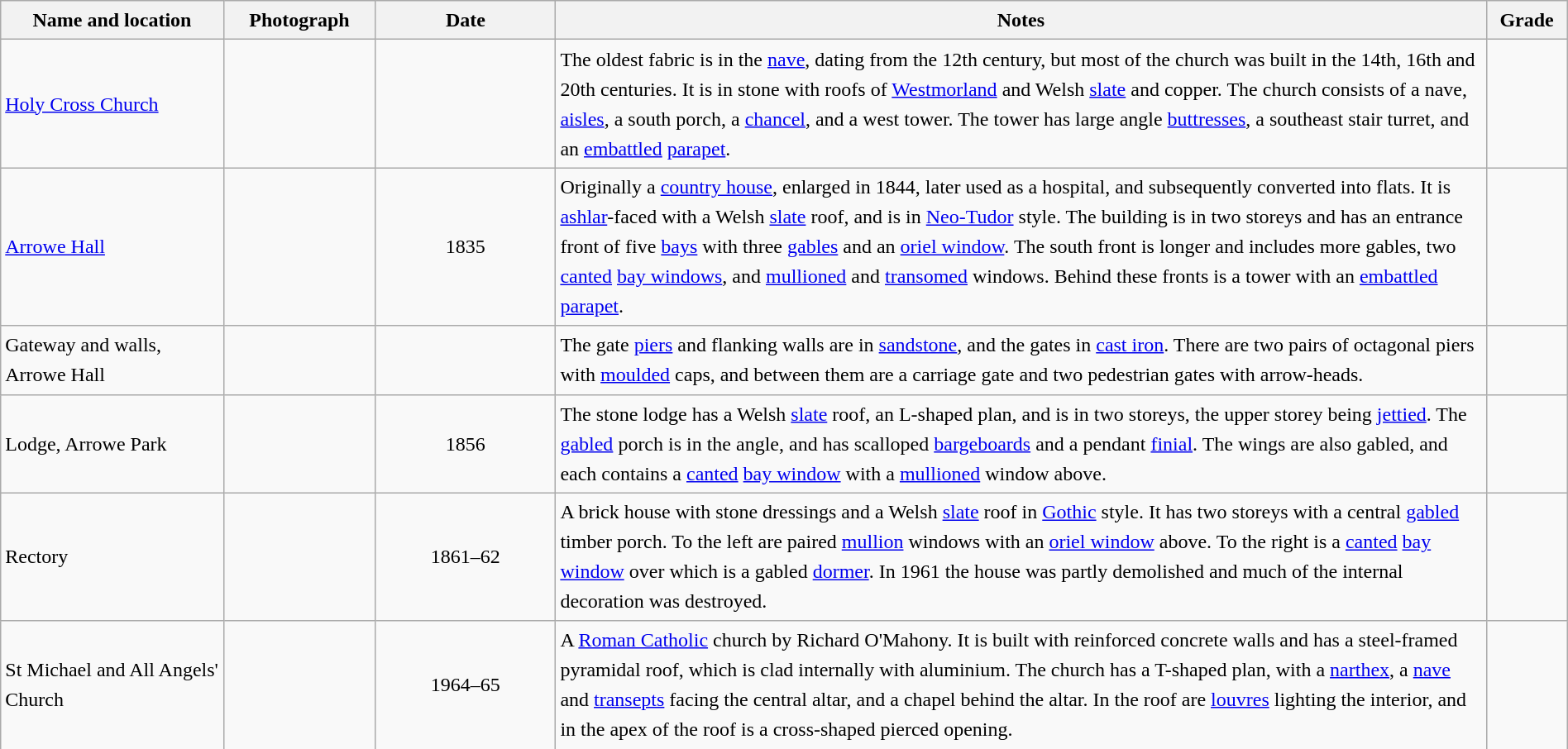<table class="wikitable sortable plainrowheaders" style="width:100%;border:0px;text-align:left;line-height:150%;">
<tr>
<th scope="col"  style="width:150px">Name and location</th>
<th scope="col"  style="width:100px" class="unsortable">Photograph</th>
<th scope="col"  style="width:120px">Date</th>
<th scope="col"  style="width:650px" class="unsortable">Notes</th>
<th scope="col"  style="width:50px">Grade</th>
</tr>
<tr>
<td><a href='#'>Holy Cross Church</a><br><small></small></td>
<td></td>
<td align="center"></td>
<td>The oldest fabric is in the <a href='#'>nave</a>, dating from the 12th century, but most of the church was built in the 14th, 16th and 20th centuries.  It is in stone with roofs of <a href='#'>Westmorland</a> and Welsh <a href='#'>slate</a> and copper.  The church consists of a nave, <a href='#'>aisles</a>, a south porch, a <a href='#'>chancel</a>, and a west tower.  The tower has large angle <a href='#'>buttresses</a>, a southeast stair turret, and an <a href='#'>embattled</a> <a href='#'>parapet</a>.</td>
<td align="center" ></td>
</tr>
<tr>
<td><a href='#'>Arrowe Hall</a><br><small></small></td>
<td></td>
<td align="center">1835</td>
<td>Originally a <a href='#'>country house</a>, enlarged in 1844, later used as a hospital, and subsequently converted into flats.  It is <a href='#'>ashlar</a>-faced with a Welsh <a href='#'>slate</a> roof, and is in <a href='#'>Neo-Tudor</a> style.  The building is in two storeys and has an entrance front of five <a href='#'>bays</a> with three <a href='#'>gables</a> and an <a href='#'>oriel window</a>.  The south front is longer and includes more gables, two <a href='#'>canted</a> <a href='#'>bay windows</a>, and <a href='#'>mullioned</a> and <a href='#'>transomed</a> windows.  Behind these fronts is a tower with an <a href='#'>embattled</a> <a href='#'>parapet</a>.</td>
<td align="center" ></td>
</tr>
<tr>
<td>Gateway and walls,<br>Arrowe Hall<br><small></small></td>
<td></td>
<td align="center"></td>
<td>The gate <a href='#'>piers</a> and flanking walls are in <a href='#'>sandstone</a>, and the gates in <a href='#'>cast iron</a>.  There are two pairs of octagonal piers with <a href='#'>moulded</a> caps, and between them are a carriage gate and two pedestrian gates with arrow-heads.</td>
<td align="center" ></td>
</tr>
<tr>
<td>Lodge, Arrowe Park<br><small></small></td>
<td></td>
<td align="center">1856</td>
<td>The stone lodge has a Welsh <a href='#'>slate</a> roof, an L-shaped plan, and is in two storeys, the upper storey being <a href='#'>jettied</a>.  The <a href='#'>gabled</a> porch is in the angle, and has scalloped <a href='#'>bargeboards</a> and a pendant <a href='#'>finial</a>.  The wings are also gabled, and each contains a <a href='#'>canted</a> <a href='#'>bay window</a> with a <a href='#'>mullioned</a> window above.</td>
<td align="center" ></td>
</tr>
<tr>
<td>Rectory<br><small></small></td>
<td></td>
<td align="center">1861–62</td>
<td>A brick house with stone dressings and a Welsh <a href='#'>slate</a> roof in <a href='#'>Gothic</a> style.  It has two storeys with a central <a href='#'>gabled</a> timber porch.  To the left are paired <a href='#'>mullion</a> windows with an <a href='#'>oriel window</a> above.  To the right is a <a href='#'>canted</a> <a href='#'>bay window</a> over which is a gabled <a href='#'>dormer</a>.  In 1961 the house was partly demolished and much of the internal decoration was destroyed.</td>
<td align="center" ></td>
</tr>
<tr>
<td>St Michael and All Angels' Church<br><small></small></td>
<td></td>
<td align="center">1964–65</td>
<td>A <a href='#'>Roman Catholic</a> church by Richard O'Mahony.  It is built with reinforced concrete walls and has a steel-framed pyramidal roof, which is clad internally with aluminium.  The church has a T-shaped plan, with a <a href='#'>narthex</a>, a <a href='#'>nave</a> and <a href='#'>transepts</a> facing the central altar, and a chapel behind the altar.  In the roof are <a href='#'>louvres</a> lighting the interior, and in the apex of the roof is a cross-shaped pierced opening.</td>
<td align="center" ></td>
</tr>
<tr>
</tr>
</table>
